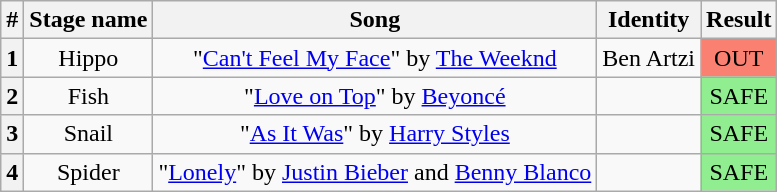<table class="wikitable plainrowheaders" style="text-align: center;">
<tr>
<th>#</th>
<th>Stage name</th>
<th>Song</th>
<th>Identity</th>
<th>Result</th>
</tr>
<tr>
<th>1</th>
<td>Hippo</td>
<td>"<a href='#'>Can't Feel My Face</a>" by <a href='#'>The Weeknd</a></td>
<td>Ben Artzi</td>
<td bgcolor="salmon">OUT</td>
</tr>
<tr>
<th>2</th>
<td>Fish</td>
<td>"<a href='#'>Love on Top</a>" by <a href='#'>Beyoncé</a></td>
<td></td>
<td bgcolor="lightgreen">SAFE</td>
</tr>
<tr>
<th>3</th>
<td>Snail</td>
<td>"<a href='#'>As It Was</a>" by <a href='#'>Harry Styles</a></td>
<td></td>
<td bgcolor="lightgreen">SAFE</td>
</tr>
<tr>
<th>4</th>
<td>Spider</td>
<td>"<a href='#'>Lonely</a>" by <a href='#'>Justin Bieber</a> and <a href='#'>Benny Blanco</a></td>
<td></td>
<td bgcolor="lightgreen">SAFE</td>
</tr>
</table>
